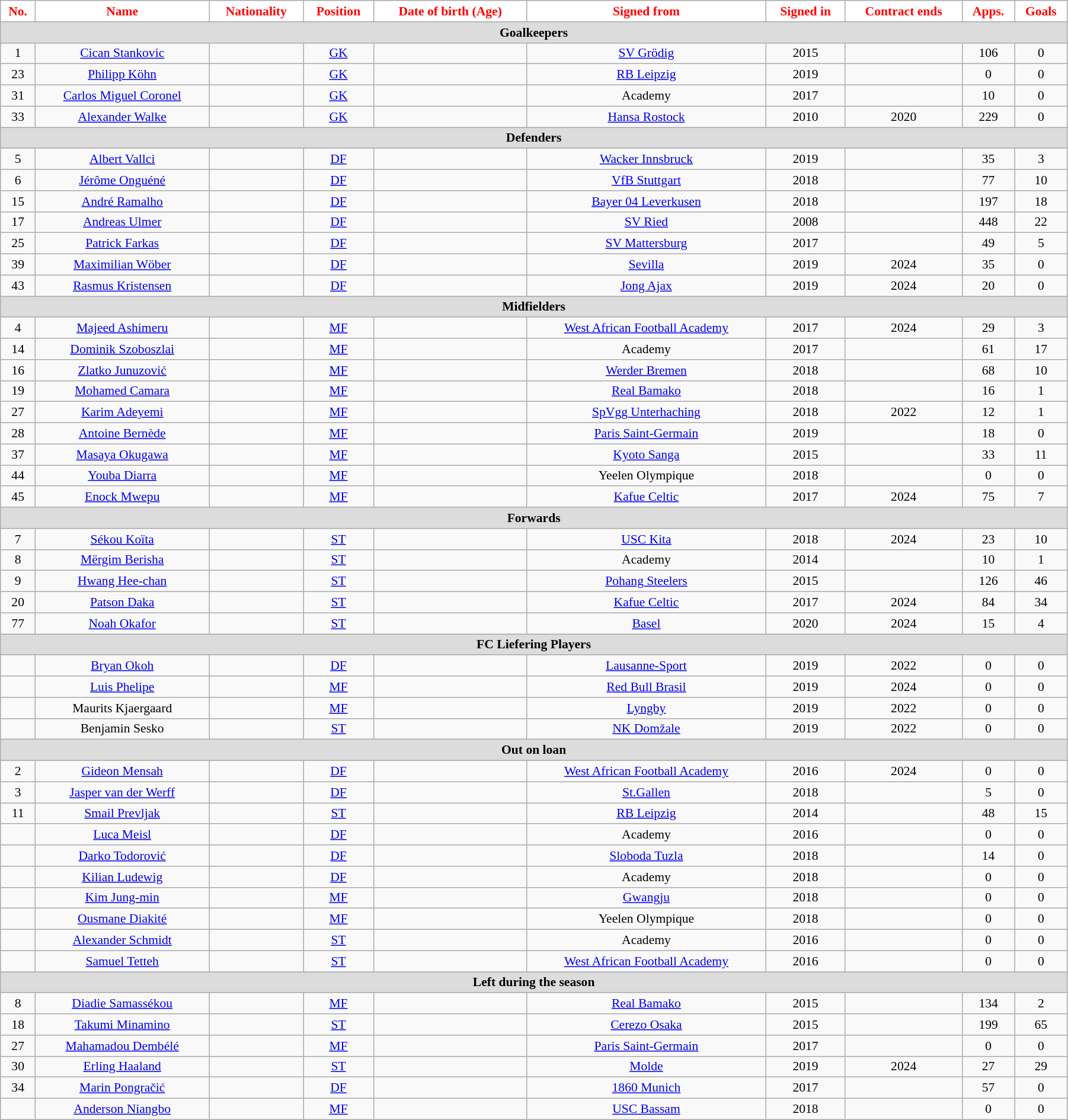<table class="wikitable"  style="text-align:center; font-size:90%; width:95%;">
<tr>
<th style="background:#FFFFFF; color:#FF0000; text-align:center;">No.</th>
<th style="background:#FFFFFF; color:#FF0000; text-align:center;">Name</th>
<th style="background:#FFFFFF; color:#FF0000; text-align:center;">Nationality</th>
<th style="background:#FFFFFF; color:#FF0000; text-align:center;">Position</th>
<th style="background:#FFFFFF; color:#FF0000; text-align:center;">Date of birth (Age)</th>
<th style="background:#FFFFFF; color:#FF0000; text-align:center;">Signed from</th>
<th style="background:#FFFFFF; color:#FF0000; text-align:center;">Signed in</th>
<th style="background:#FFFFFF; color:#FF0000; text-align:center;">Contract ends</th>
<th style="background:#FFFFFF; color:#FF0000; text-align:center;">Apps.</th>
<th style="background:#FFFFFF; color:#FF0000; text-align:center;">Goals</th>
</tr>
<tr>
<th colspan="11"  style="background:#dcdcdc; text-align:center;">Goalkeepers</th>
</tr>
<tr>
<td>1</td>
<td><a href='#'>Cican Stankovic</a></td>
<td></td>
<td><a href='#'>GK</a></td>
<td></td>
<td><a href='#'>SV Grödig</a></td>
<td>2015</td>
<td></td>
<td>106</td>
<td>0</td>
</tr>
<tr>
<td>23</td>
<td><a href='#'>Philipp Köhn</a></td>
<td></td>
<td><a href='#'>GK</a></td>
<td></td>
<td><a href='#'>RB Leipzig</a></td>
<td>2019</td>
<td></td>
<td>0</td>
<td>0</td>
</tr>
<tr>
<td>31</td>
<td><a href='#'>Carlos Miguel Coronel</a></td>
<td></td>
<td><a href='#'>GK</a></td>
<td></td>
<td>Academy</td>
<td>2017</td>
<td></td>
<td>10</td>
<td>0</td>
</tr>
<tr>
<td>33</td>
<td><a href='#'>Alexander Walke</a></td>
<td></td>
<td><a href='#'>GK</a></td>
<td></td>
<td><a href='#'>Hansa Rostock</a></td>
<td>2010</td>
<td>2020</td>
<td>229</td>
<td>0</td>
</tr>
<tr>
<th colspan="11"  style="background:#dcdcdc; text-align:center;">Defenders</th>
</tr>
<tr>
<td>5</td>
<td><a href='#'>Albert Vallci</a></td>
<td></td>
<td><a href='#'>DF</a></td>
<td></td>
<td><a href='#'>Wacker Innsbruck</a></td>
<td>2019</td>
<td></td>
<td>35</td>
<td>3</td>
</tr>
<tr>
<td>6</td>
<td><a href='#'>Jérôme Onguéné</a></td>
<td></td>
<td><a href='#'>DF</a></td>
<td></td>
<td><a href='#'>VfB Stuttgart</a></td>
<td>2018</td>
<td></td>
<td>77</td>
<td>10</td>
</tr>
<tr>
<td>15</td>
<td><a href='#'>André Ramalho</a></td>
<td></td>
<td><a href='#'>DF</a></td>
<td></td>
<td><a href='#'>Bayer 04 Leverkusen</a></td>
<td>2018</td>
<td></td>
<td>197</td>
<td>18</td>
</tr>
<tr>
<td>17</td>
<td><a href='#'>Andreas Ulmer</a></td>
<td></td>
<td><a href='#'>DF</a></td>
<td></td>
<td><a href='#'>SV Ried</a></td>
<td>2008</td>
<td></td>
<td>448</td>
<td>22</td>
</tr>
<tr>
<td>25</td>
<td><a href='#'>Patrick Farkas</a></td>
<td></td>
<td><a href='#'>DF</a></td>
<td></td>
<td><a href='#'>SV Mattersburg</a></td>
<td>2017</td>
<td></td>
<td>49</td>
<td>5</td>
</tr>
<tr>
<td>39</td>
<td><a href='#'>Maximilian Wöber</a></td>
<td></td>
<td><a href='#'>DF</a></td>
<td></td>
<td><a href='#'>Sevilla</a></td>
<td>2019</td>
<td>2024</td>
<td>35</td>
<td>0</td>
</tr>
<tr>
<td>43</td>
<td><a href='#'>Rasmus Kristensen</a></td>
<td></td>
<td><a href='#'>DF</a></td>
<td></td>
<td><a href='#'>Jong Ajax</a></td>
<td>2019</td>
<td>2024</td>
<td>20</td>
<td>0</td>
</tr>
<tr>
<th colspan="11"  style="background:#dcdcdc; text-align:center;">Midfielders</th>
</tr>
<tr>
<td>4</td>
<td><a href='#'>Majeed Ashimeru</a></td>
<td></td>
<td><a href='#'>MF</a></td>
<td></td>
<td><a href='#'>West African Football Academy</a></td>
<td>2017</td>
<td>2024</td>
<td>29</td>
<td>3</td>
</tr>
<tr>
<td>14</td>
<td><a href='#'>Dominik Szoboszlai</a></td>
<td></td>
<td><a href='#'>MF</a></td>
<td></td>
<td>Academy</td>
<td>2017</td>
<td></td>
<td>61</td>
<td>17</td>
</tr>
<tr>
<td>16</td>
<td><a href='#'>Zlatko Junuzović</a></td>
<td></td>
<td><a href='#'>MF</a></td>
<td></td>
<td><a href='#'>Werder Bremen</a></td>
<td>2018</td>
<td></td>
<td>68</td>
<td>10</td>
</tr>
<tr>
<td>19</td>
<td><a href='#'>Mohamed Camara</a></td>
<td></td>
<td><a href='#'>MF</a></td>
<td></td>
<td><a href='#'>Real Bamako</a></td>
<td>2018</td>
<td></td>
<td>16</td>
<td>1</td>
</tr>
<tr>
<td>27</td>
<td><a href='#'>Karim Adeyemi</a></td>
<td></td>
<td><a href='#'>MF</a></td>
<td></td>
<td><a href='#'>SpVgg Unterhaching</a></td>
<td>2018</td>
<td>2022</td>
<td>12</td>
<td>1</td>
</tr>
<tr>
<td>28</td>
<td><a href='#'>Antoine Bernède</a></td>
<td></td>
<td><a href='#'>MF</a></td>
<td></td>
<td><a href='#'>Paris Saint-Germain</a></td>
<td>2019</td>
<td></td>
<td>18</td>
<td>0</td>
</tr>
<tr>
<td>37</td>
<td><a href='#'>Masaya Okugawa</a></td>
<td></td>
<td><a href='#'>MF</a></td>
<td></td>
<td><a href='#'>Kyoto Sanga</a></td>
<td>2015</td>
<td></td>
<td>33</td>
<td>11</td>
</tr>
<tr>
<td>44</td>
<td><a href='#'>Youba Diarra</a></td>
<td></td>
<td><a href='#'>MF</a></td>
<td></td>
<td>Yeelen Olympique</td>
<td>2018</td>
<td></td>
<td>0</td>
<td>0</td>
</tr>
<tr>
<td>45</td>
<td><a href='#'>Enock Mwepu</a></td>
<td></td>
<td><a href='#'>MF</a></td>
<td></td>
<td><a href='#'>Kafue Celtic</a></td>
<td>2017</td>
<td>2024</td>
<td>75</td>
<td>7</td>
</tr>
<tr>
<th colspan="11"  style="background:#dcdcdc; text-align:center;">Forwards</th>
</tr>
<tr>
<td>7</td>
<td><a href='#'>Sékou Koïta</a></td>
<td></td>
<td><a href='#'>ST</a></td>
<td></td>
<td><a href='#'>USC Kita</a></td>
<td>2018</td>
<td>2024</td>
<td>23</td>
<td>10</td>
</tr>
<tr>
<td>8</td>
<td><a href='#'>Mërgim Berisha</a></td>
<td></td>
<td><a href='#'>ST</a></td>
<td></td>
<td>Academy</td>
<td>2014</td>
<td></td>
<td>10</td>
<td>1</td>
</tr>
<tr>
<td>9</td>
<td><a href='#'>Hwang Hee-chan</a></td>
<td></td>
<td><a href='#'>ST</a></td>
<td></td>
<td><a href='#'>Pohang Steelers</a></td>
<td>2015</td>
<td></td>
<td>126</td>
<td>46</td>
</tr>
<tr>
<td>20</td>
<td><a href='#'>Patson Daka</a></td>
<td></td>
<td><a href='#'>ST</a></td>
<td></td>
<td><a href='#'>Kafue Celtic</a></td>
<td>2017</td>
<td>2024</td>
<td>84</td>
<td>34</td>
</tr>
<tr>
<td>77</td>
<td><a href='#'>Noah Okafor</a></td>
<td></td>
<td><a href='#'>ST</a></td>
<td></td>
<td><a href='#'>Basel</a></td>
<td>2020</td>
<td>2024</td>
<td>15</td>
<td>4</td>
</tr>
<tr>
<th colspan="11"  style="background:#dcdcdc; text-align:center;">FC Liefering Players</th>
</tr>
<tr>
<td></td>
<td><a href='#'>Bryan Okoh</a></td>
<td></td>
<td><a href='#'>DF</a></td>
<td></td>
<td><a href='#'>Lausanne-Sport</a></td>
<td>2019</td>
<td>2022</td>
<td>0</td>
<td>0</td>
</tr>
<tr>
<td></td>
<td><a href='#'>Luis Phelipe</a></td>
<td></td>
<td><a href='#'>MF</a></td>
<td></td>
<td><a href='#'>Red Bull Brasil</a></td>
<td>2019</td>
<td>2024</td>
<td>0</td>
<td>0</td>
</tr>
<tr>
<td></td>
<td>Maurits Kjaergaard</td>
<td></td>
<td><a href='#'>MF</a></td>
<td></td>
<td><a href='#'>Lyngby</a></td>
<td>2019</td>
<td>2022</td>
<td>0</td>
<td>0</td>
</tr>
<tr>
<td></td>
<td>Benjamin Sesko</td>
<td></td>
<td><a href='#'>ST</a></td>
<td></td>
<td><a href='#'>NK Domžale</a></td>
<td>2019</td>
<td>2022</td>
<td>0</td>
<td>0</td>
</tr>
<tr>
<th colspan="11"  style="background:#dcdcdc; text-align:center;">Out on loan</th>
</tr>
<tr>
<td>2</td>
<td><a href='#'>Gideon Mensah</a></td>
<td></td>
<td><a href='#'>DF</a></td>
<td></td>
<td><a href='#'>West African Football Academy</a></td>
<td>2016</td>
<td>2024</td>
<td>0</td>
<td>0</td>
</tr>
<tr>
<td>3</td>
<td><a href='#'>Jasper van der Werff</a></td>
<td></td>
<td><a href='#'>DF</a></td>
<td></td>
<td><a href='#'>St.Gallen</a></td>
<td>2018</td>
<td></td>
<td>5</td>
<td>0</td>
</tr>
<tr>
<td>11</td>
<td><a href='#'>Smail Prevljak</a></td>
<td></td>
<td><a href='#'>ST</a></td>
<td></td>
<td><a href='#'>RB Leipzig</a></td>
<td>2014</td>
<td></td>
<td>48</td>
<td>15</td>
</tr>
<tr>
<td></td>
<td><a href='#'>Luca Meisl</a></td>
<td></td>
<td><a href='#'>DF</a></td>
<td></td>
<td>Academy</td>
<td>2016</td>
<td></td>
<td>0</td>
<td>0</td>
</tr>
<tr>
<td></td>
<td><a href='#'>Darko Todorović</a></td>
<td></td>
<td><a href='#'>DF</a></td>
<td></td>
<td><a href='#'>Sloboda Tuzla</a></td>
<td>2018</td>
<td></td>
<td>14</td>
<td>0</td>
</tr>
<tr>
<td></td>
<td><a href='#'>Kilian Ludewig</a></td>
<td></td>
<td><a href='#'>DF</a></td>
<td></td>
<td>Academy</td>
<td>2018</td>
<td></td>
<td>0</td>
<td>0</td>
</tr>
<tr>
<td></td>
<td><a href='#'>Kim Jung-min</a></td>
<td></td>
<td><a href='#'>MF</a></td>
<td></td>
<td><a href='#'>Gwangju</a></td>
<td>2018</td>
<td></td>
<td>0</td>
<td>0</td>
</tr>
<tr>
<td></td>
<td><a href='#'>Ousmane Diakité</a></td>
<td></td>
<td><a href='#'>MF</a></td>
<td></td>
<td>Yeelen Olympique</td>
<td>2018</td>
<td></td>
<td>0</td>
<td>0</td>
</tr>
<tr>
<td></td>
<td><a href='#'>Alexander Schmidt</a></td>
<td></td>
<td><a href='#'>ST</a></td>
<td></td>
<td>Academy</td>
<td>2016</td>
<td></td>
<td>0</td>
<td>0</td>
</tr>
<tr>
<td></td>
<td><a href='#'>Samuel Tetteh</a></td>
<td></td>
<td><a href='#'>ST</a></td>
<td></td>
<td><a href='#'>West African Football Academy</a></td>
<td>2016</td>
<td></td>
<td>0</td>
<td>0</td>
</tr>
<tr>
<th colspan="11"  style="background:#dcdcdc; text-align:center;">Left during the season</th>
</tr>
<tr>
<td>8</td>
<td><a href='#'>Diadie Samassékou</a></td>
<td></td>
<td><a href='#'>MF</a></td>
<td></td>
<td><a href='#'>Real Bamako</a></td>
<td>2015</td>
<td></td>
<td>134</td>
<td>2</td>
</tr>
<tr>
<td>18</td>
<td><a href='#'>Takumi Minamino</a></td>
<td></td>
<td><a href='#'>ST</a></td>
<td></td>
<td><a href='#'>Cerezo Osaka</a></td>
<td>2015</td>
<td></td>
<td>199</td>
<td>65</td>
</tr>
<tr>
<td>27</td>
<td><a href='#'>Mahamadou Dembélé</a></td>
<td></td>
<td><a href='#'>MF</a></td>
<td></td>
<td><a href='#'>Paris Saint-Germain</a></td>
<td>2017</td>
<td></td>
<td>0</td>
<td>0</td>
</tr>
<tr>
<td>30</td>
<td><a href='#'>Erling Haaland</a></td>
<td></td>
<td><a href='#'>ST</a></td>
<td></td>
<td><a href='#'>Molde</a></td>
<td>2019</td>
<td>2024</td>
<td>27</td>
<td>29</td>
</tr>
<tr>
<td>34</td>
<td><a href='#'>Marin Pongračić</a></td>
<td></td>
<td><a href='#'>DF</a></td>
<td></td>
<td><a href='#'>1860 Munich</a></td>
<td>2017</td>
<td></td>
<td>57</td>
<td>0</td>
</tr>
<tr>
<td></td>
<td><a href='#'>Anderson Niangbo</a></td>
<td></td>
<td><a href='#'>MF</a></td>
<td></td>
<td><a href='#'>USC Bassam</a></td>
<td>2018</td>
<td></td>
<td>0</td>
<td>0</td>
</tr>
</table>
